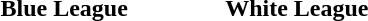<table>
<tr>
<td style="vertical-align:top; width:33%;"><br><strong>Blue League</strong>
</td>
<td style="vertical-align:top; width:33%;"><br><strong>White League</strong>
</td>
</tr>
</table>
